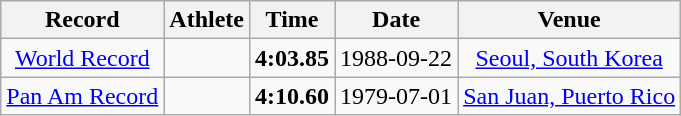<table class="wikitable" style="text-align:center;">
<tr>
<th>Record</th>
<th>Athlete</th>
<th>Time</th>
<th>Date</th>
<th>Venue</th>
</tr>
<tr>
<td><a href='#'>World Record</a></td>
<td></td>
<td><strong>4:03.85</strong></td>
<td>1988-09-22</td>
<td> <a href='#'>Seoul, South Korea</a></td>
</tr>
<tr>
<td><a href='#'>Pan Am Record</a></td>
<td></td>
<td><strong>4:10.60</strong></td>
<td>1979-07-01</td>
<td> <a href='#'>San Juan, Puerto Rico</a></td>
</tr>
</table>
